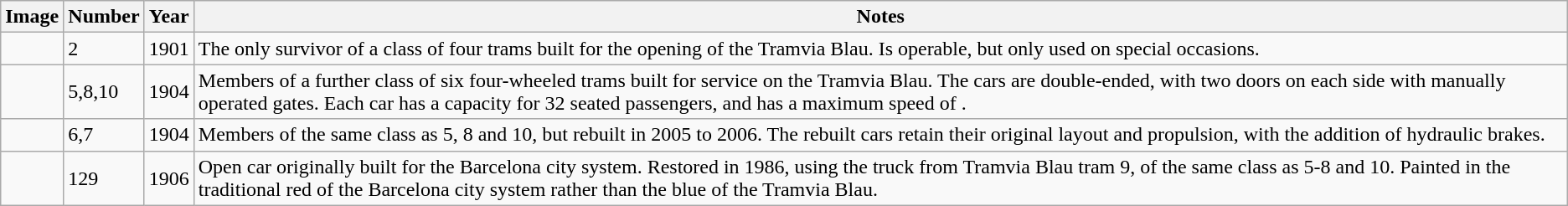<table class="wikitable sortable">
<tr>
<th>Image</th>
<th>Number</th>
<th>Year</th>
<th>Notes</th>
</tr>
<tr ->
<td></td>
<td>2</td>
<td>1901</td>
<td>The only survivor of a class of four trams built for the opening of the Tramvia Blau. Is operable, but only used on special occasions.</td>
</tr>
<tr>
<td></td>
<td>5,8,10</td>
<td>1904</td>
<td>Members of a further class of six four-wheeled trams built for service on the Tramvia Blau. The cars are double-ended, with two doors on each side with manually operated gates. Each car has a capacity for 32 seated passengers, and has a maximum speed of .</td>
</tr>
<tr>
<td></td>
<td>6,7</td>
<td>1904</td>
<td>Members of the same class as 5, 8 and 10, but rebuilt in 2005 to 2006. The rebuilt cars retain their original layout and propulsion, with the addition of hydraulic brakes.</td>
</tr>
<tr>
<td></td>
<td>129</td>
<td>1906</td>
<td>Open car originally built for the Barcelona city system. Restored in 1986, using the truck from Tramvia Blau tram 9, of the same class as 5-8 and 10. Painted in the traditional red of the Barcelona city system rather than the blue of the Tramvia Blau.</td>
</tr>
</table>
